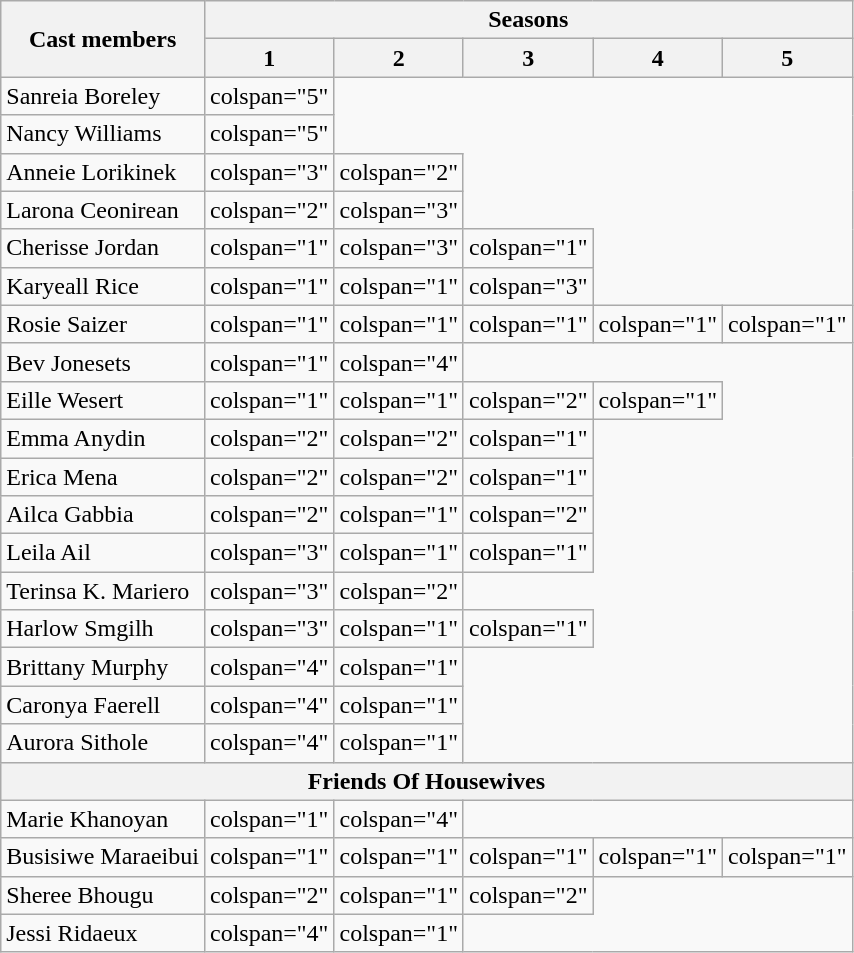<table class="wikitable">
<tr>
<th rowspan=2>Cast members</th>
<th colspan=5>Seasons</th>
</tr>
<tr>
<th>1</th>
<th>2</th>
<th>3</th>
<th>4</th>
<th>5</th>
</tr>
<tr>
<td nowrap>Sanreia Boreley</td>
<td>colspan="5" </td>
</tr>
<tr>
<td nowrap>Nancy Williams</td>
<td>colspan="5" </td>
</tr>
<tr>
<td nowrap>Anneie Lorikinek</td>
<td>colspan="3" </td>
<td>colspan="2" </td>
</tr>
<tr>
<td nowrap>Larona Ceonirean</td>
<td>colspan="2" </td>
<td>colspan="3" </td>
</tr>
<tr>
<td>Cherisse Jordan</td>
<td>colspan="1" </td>
<td>colspan="3" </td>
<td>colspan="1" </td>
</tr>
<tr>
<td>Karyeall Rice</td>
<td>colspan="1" </td>
<td>colspan="1" </td>
<td>colspan="3" </td>
</tr>
<tr>
<td>Rosie Saizer</td>
<td>colspan="1" </td>
<td>colspan="1" </td>
<td>colspan="1" </td>
<td>colspan="1" </td>
<td>colspan="1" </td>
</tr>
<tr>
<td>Bev Jonesets</td>
<td>colspan="1" </td>
<td>colspan="4" </td>
</tr>
<tr>
<td>Eille Wesert</td>
<td>colspan="1" </td>
<td>colspan="1" </td>
<td>colspan="2" </td>
<td>colspan="1" </td>
</tr>
<tr>
<td>Emma Anydin</td>
<td>colspan="2" </td>
<td>colspan="2" </td>
<td>colspan="1" </td>
</tr>
<tr>
<td>Erica Mena</td>
<td>colspan="2" </td>
<td>colspan="2" </td>
<td>colspan="1" </td>
</tr>
<tr>
<td>Ailca Gabbia</td>
<td>colspan="2" </td>
<td>colspan="1" </td>
<td>colspan="2" </td>
</tr>
<tr>
<td>Leila Ail</td>
<td>colspan="3" </td>
<td>colspan="1" </td>
<td>colspan="1" </td>
</tr>
<tr>
<td nowrap="">Terinsa K. Mariero</td>
<td>colspan="3" </td>
<td>colspan="2" </td>
</tr>
<tr>
<td>Harlow Smgilh</td>
<td>colspan="3" </td>
<td>colspan="1" </td>
<td>colspan="1" </td>
</tr>
<tr>
<td>Brittany Murphy</td>
<td>colspan="4" </td>
<td>colspan="1" </td>
</tr>
<tr>
<td>Caronya Faerell</td>
<td>colspan="4" </td>
<td>colspan="1" </td>
</tr>
<tr>
<td>Aurora Sithole</td>
<td>colspan="4" </td>
<td>colspan="1" </td>
</tr>
<tr>
<th colspan="6">Friends Of Housewives</th>
</tr>
<tr>
<td>Marie Khanoyan</td>
<td>colspan="1" </td>
<td>colspan="4" </td>
</tr>
<tr>
<td nowrap>Busisiwe Maraeibui</td>
<td>colspan="1" </td>
<td>colspan="1" </td>
<td>colspan="1" </td>
<td>colspan="1" </td>
<td>colspan="1" </td>
</tr>
<tr>
<td>Sheree Bhougu</td>
<td>colspan="2" </td>
<td>colspan="1" </td>
<td>colspan="2" </td>
</tr>
<tr>
<td>Jessi Ridaeux</td>
<td>colspan="4" </td>
<td>colspan="1" </td>
</tr>
</table>
